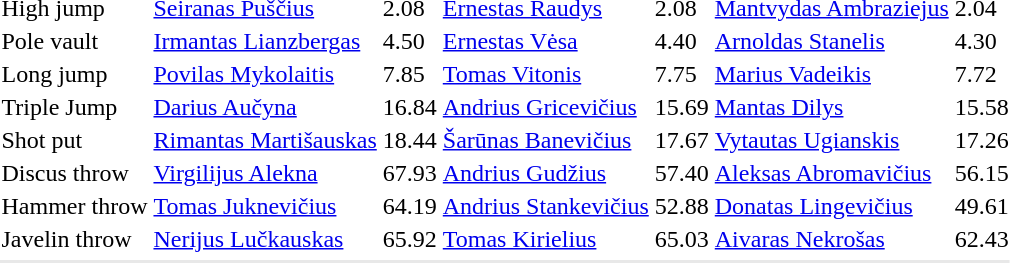<table>
<tr>
<td>High jump</td>
<td><a href='#'>Seiranas Puščius</a></td>
<td>2.08</td>
<td><a href='#'>Ernestas Raudys</a></td>
<td>2.08</td>
<td><a href='#'>Mantvydas Ambraziejus</a></td>
<td>2.04</td>
</tr>
<tr>
<td>Pole vault</td>
<td><a href='#'>Irmantas Lianzbergas</a></td>
<td>4.50</td>
<td><a href='#'>Ernestas Vėsa</a></td>
<td>4.40</td>
<td><a href='#'>Arnoldas Stanelis</a></td>
<td>4.30</td>
</tr>
<tr>
<td>Long jump</td>
<td><a href='#'>Povilas Mykolaitis</a></td>
<td>7.85</td>
<td><a href='#'>Tomas Vitonis</a></td>
<td>7.75</td>
<td><a href='#'>Marius Vadeikis</a></td>
<td>7.72</td>
</tr>
<tr>
<td>Triple Jump</td>
<td><a href='#'>Darius Aučyna</a></td>
<td>16.84</td>
<td><a href='#'>Andrius Gricevičius</a></td>
<td>15.69</td>
<td><a href='#'>Mantas Dilys</a></td>
<td>15.58</td>
</tr>
<tr>
<td>Shot put</td>
<td><a href='#'>Rimantas Martišauskas</a></td>
<td>18.44</td>
<td><a href='#'>Šarūnas Banevičius</a></td>
<td>17.67</td>
<td><a href='#'>Vytautas Ugianskis</a></td>
<td>17.26</td>
</tr>
<tr>
<td>Discus throw</td>
<td><a href='#'>Virgilijus Alekna</a></td>
<td>67.93</td>
<td><a href='#'>Andrius Gudžius</a></td>
<td>57.40</td>
<td><a href='#'>Aleksas Abromavičius</a></td>
<td>56.15</td>
</tr>
<tr>
<td>Hammer throw</td>
<td><a href='#'>Tomas Juknevičius</a></td>
<td>64.19</td>
<td><a href='#'>Andrius Stankevičius</a></td>
<td>52.88</td>
<td><a href='#'>Donatas Lingevičius</a></td>
<td>49.61</td>
</tr>
<tr>
<td>Javelin throw</td>
<td><a href='#'>Nerijus Lučkauskas</a></td>
<td>65.92</td>
<td><a href='#'>Tomas Kirielius</a></td>
<td>65.03</td>
<td><a href='#'>Aivaras Nekrošas</a></td>
<td>62.43</td>
</tr>
<tr>
</tr>
<tr bgcolor= e8e8e8>
<td colspan=7></td>
</tr>
</table>
